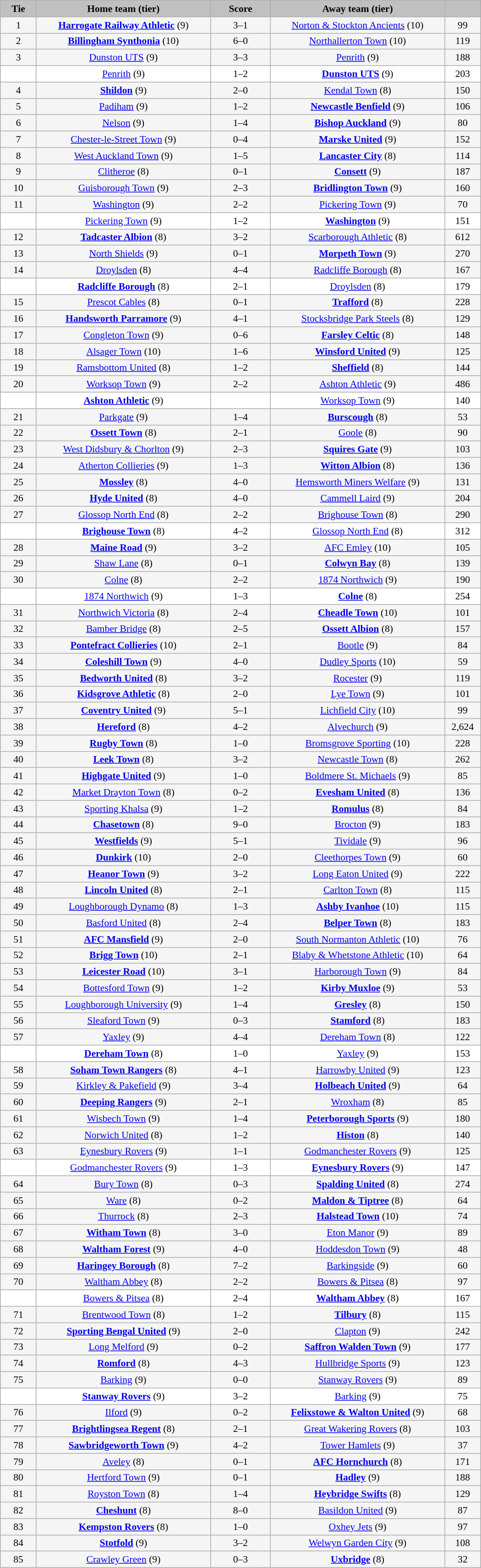<table class="wikitable" style="width: 700px; background:WhiteSmoke; text-align:center; font-size:90%">
<tr>
<td scope="col" style="width:  7.50%; background:silver;"><strong>Tie</strong></td>
<td scope="col" style="width: 36.25%; background:silver;"><strong>Home team (tier)</strong></td>
<td scope="col" style="width: 12.50%; background:silver;"><strong>Score</strong></td>
<td scope="col" style="width: 36.25%; background:silver;"><strong>Away team (tier)</strong></td>
<td scope="col" style="width:  7.50%; background:silver;"><strong></strong></td>
</tr>
<tr>
<td>1</td>
<td><strong><a href='#'>Harrogate Railway Athletic</a></strong> (9)</td>
<td>3–1</td>
<td><a href='#'>Norton & Stockton Ancients</a> (10)</td>
<td>99</td>
</tr>
<tr>
<td>2</td>
<td><strong><a href='#'>Billingham Synthonia</a></strong> (10)</td>
<td>6–0</td>
<td><a href='#'>Northallerton Town</a> (10)</td>
<td>119</td>
</tr>
<tr>
<td>3</td>
<td><a href='#'>Dunston UTS</a> (9)</td>
<td>3–3</td>
<td><a href='#'>Penrith</a> (9)</td>
<td>188</td>
</tr>
<tr style="background:white;">
<td><em></em></td>
<td><a href='#'>Penrith</a> (9)</td>
<td>1–2</td>
<td><strong><a href='#'>Dunston UTS</a></strong> (9)</td>
<td>203</td>
</tr>
<tr>
<td>4</td>
<td><strong><a href='#'>Shildon</a></strong> (9)</td>
<td>2–0</td>
<td><a href='#'>Kendal Town</a> (8)</td>
<td>150</td>
</tr>
<tr>
<td>5</td>
<td><a href='#'>Padiham</a> (9)</td>
<td>1–2</td>
<td><strong><a href='#'>Newcastle Benfield</a></strong> (9)</td>
<td>106</td>
</tr>
<tr>
<td>6</td>
<td><a href='#'>Nelson</a> (9)</td>
<td>1–4</td>
<td><strong><a href='#'>Bishop Auckland</a></strong> (9)</td>
<td>80</td>
</tr>
<tr>
<td>7</td>
<td><a href='#'>Chester-le-Street Town</a> (9)</td>
<td>0–4</td>
<td><strong><a href='#'>Marske United</a></strong> (9)</td>
<td>152</td>
</tr>
<tr>
<td>8</td>
<td><a href='#'>West Auckland Town</a> (9)</td>
<td>1–5</td>
<td><strong><a href='#'>Lancaster City</a></strong> (8)</td>
<td>114</td>
</tr>
<tr>
<td>9</td>
<td><a href='#'>Clitheroe</a> (8)</td>
<td>0–1</td>
<td><strong><a href='#'>Consett</a></strong> (9)</td>
<td>187</td>
</tr>
<tr>
<td>10</td>
<td><a href='#'>Guisborough Town</a> (9)</td>
<td>2–3</td>
<td><strong><a href='#'>Bridlington Town</a></strong> (9)</td>
<td>160</td>
</tr>
<tr>
<td>11</td>
<td><a href='#'>Washington</a> (9)</td>
<td>2–2</td>
<td><a href='#'>Pickering Town</a> (9)</td>
<td>70</td>
</tr>
<tr style="background:white;">
<td><em></em></td>
<td><a href='#'>Pickering Town</a> (9)</td>
<td>1–2</td>
<td><strong><a href='#'>Washington</a></strong> (9)</td>
<td>151</td>
</tr>
<tr>
<td>12</td>
<td><strong><a href='#'>Tadcaster Albion</a></strong> (8)</td>
<td>3–2</td>
<td><a href='#'>Scarborough Athletic</a> (8)</td>
<td>612</td>
</tr>
<tr>
<td>13</td>
<td><a href='#'>North Shields</a> (9)</td>
<td>0–1</td>
<td><strong><a href='#'>Morpeth Town</a></strong> (9)</td>
<td>270</td>
</tr>
<tr>
<td>14</td>
<td><a href='#'>Droylsden</a> (8)</td>
<td>4–4</td>
<td><a href='#'>Radcliffe Borough</a> (8)</td>
<td>167</td>
</tr>
<tr style="background:white;">
<td><em></em></td>
<td><strong><a href='#'>Radcliffe Borough</a></strong> (8)</td>
<td>2–1</td>
<td><a href='#'>Droylsden</a> (8)</td>
<td>179</td>
</tr>
<tr>
<td>15</td>
<td><a href='#'>Prescot Cables</a> (8)</td>
<td>0–1</td>
<td><strong><a href='#'>Trafford</a></strong> (8)</td>
<td>228</td>
</tr>
<tr>
<td>16</td>
<td><strong><a href='#'>Handsworth Parramore</a></strong> (9)</td>
<td>4–1</td>
<td><a href='#'>Stocksbridge Park Steels</a> (8)</td>
<td>129</td>
</tr>
<tr>
<td>17</td>
<td><a href='#'>Congleton Town</a> (9)</td>
<td>0–6</td>
<td><strong><a href='#'>Farsley Celtic</a></strong> (8)</td>
<td>148</td>
</tr>
<tr>
<td>18</td>
<td><a href='#'>Alsager Town</a> (10)</td>
<td>1–6</td>
<td><strong><a href='#'>Winsford United</a></strong> (9)</td>
<td>125</td>
</tr>
<tr>
<td>19</td>
<td><a href='#'>Ramsbottom United</a> (8)</td>
<td>1–2</td>
<td><strong><a href='#'>Sheffield</a></strong> (8)</td>
<td>144</td>
</tr>
<tr>
<td>20</td>
<td><a href='#'>Worksop Town</a> (9)</td>
<td>2–2</td>
<td><a href='#'>Ashton Athletic</a> (9)</td>
<td>486</td>
</tr>
<tr style="background:white;">
<td><em></em></td>
<td><strong><a href='#'>Ashton Athletic</a></strong> (9)</td>
<td></td>
<td><a href='#'>Worksop Town</a> (9)</td>
<td>140</td>
</tr>
<tr>
<td>21</td>
<td><a href='#'>Parkgate</a> (9)</td>
<td>1–4</td>
<td><strong><a href='#'>Burscough</a></strong> (8)</td>
<td>53</td>
</tr>
<tr>
<td>22</td>
<td><strong><a href='#'>Ossett Town</a></strong> (8)</td>
<td>2–1</td>
<td><a href='#'>Goole</a> (8)</td>
<td>90</td>
</tr>
<tr>
<td>23</td>
<td><a href='#'>West Didsbury & Chorlton</a> (9)</td>
<td>2–3</td>
<td><strong><a href='#'>Squires Gate</a></strong> (9)</td>
<td>103</td>
</tr>
<tr>
<td>24</td>
<td><a href='#'>Atherton Collieries</a> (9)</td>
<td>1–3</td>
<td><strong><a href='#'>Witton Albion</a></strong> (8)</td>
<td>136</td>
</tr>
<tr>
<td>25</td>
<td><strong><a href='#'>Mossley</a></strong> (8)</td>
<td>4–0</td>
<td><a href='#'>Hemsworth Miners Welfare</a> (9)</td>
<td>131</td>
</tr>
<tr>
<td>26</td>
<td><strong><a href='#'>Hyde United</a></strong> (8)</td>
<td>4–0</td>
<td><a href='#'>Cammell Laird</a> (9)</td>
<td>204</td>
</tr>
<tr>
<td>27</td>
<td><a href='#'>Glossop North End</a> (8)</td>
<td>2–2</td>
<td><a href='#'>Brighouse Town</a> (8)</td>
<td>290</td>
</tr>
<tr style="background:white;">
<td><em></em></td>
<td><strong><a href='#'>Brighouse Town</a></strong> (8)</td>
<td>4–2</td>
<td><a href='#'>Glossop North End</a> (8)</td>
<td>312</td>
</tr>
<tr>
<td>28</td>
<td><strong><a href='#'>Maine Road</a></strong> (9)</td>
<td>3–2</td>
<td><a href='#'>AFC Emley</a> (10)</td>
<td>105</td>
</tr>
<tr>
<td>29</td>
<td><a href='#'>Shaw Lane</a> (8)</td>
<td>0–1</td>
<td><strong><a href='#'>Colwyn Bay</a></strong> (8)</td>
<td>139</td>
</tr>
<tr>
<td>30</td>
<td><a href='#'>Colne</a> (8)</td>
<td>2–2</td>
<td><a href='#'>1874 Northwich</a> (9)</td>
<td>190</td>
</tr>
<tr style="background:white;">
<td><em></em></td>
<td><a href='#'>1874 Northwich</a> (9)</td>
<td>1–3</td>
<td><strong><a href='#'>Colne</a></strong> (8)</td>
<td>254</td>
</tr>
<tr>
<td>31</td>
<td><a href='#'>Northwich Victoria</a> (8)</td>
<td>2–4</td>
<td><strong><a href='#'>Cheadle Town</a></strong> (10)</td>
<td>101</td>
</tr>
<tr>
<td>32</td>
<td><a href='#'>Bamber Bridge</a> (8)</td>
<td>2–5</td>
<td><strong><a href='#'>Ossett Albion</a></strong> (8)</td>
<td>157</td>
</tr>
<tr>
<td>33</td>
<td><strong><a href='#'>Pontefract Collieries</a></strong> (10)</td>
<td>2–1</td>
<td><a href='#'>Bootle</a> (9)</td>
<td>84</td>
</tr>
<tr>
<td>34</td>
<td><strong><a href='#'>Coleshill Town</a></strong> (9)</td>
<td>4–0</td>
<td><a href='#'>Dudley Sports</a> (10)</td>
<td>59</td>
</tr>
<tr>
<td>35</td>
<td><strong><a href='#'>Bedworth United</a></strong> (8)</td>
<td>3–2</td>
<td><a href='#'>Rocester</a> (9)</td>
<td>119</td>
</tr>
<tr>
<td>36</td>
<td><strong><a href='#'>Kidsgrove Athletic</a></strong> (8)</td>
<td>2–0</td>
<td><a href='#'>Lye Town</a> (9)</td>
<td>101</td>
</tr>
<tr>
<td>37</td>
<td><strong><a href='#'>Coventry United</a></strong> (9)</td>
<td>5–1</td>
<td><a href='#'>Lichfield City</a> (10)</td>
<td>99</td>
</tr>
<tr>
<td>38</td>
<td><strong><a href='#'>Hereford</a></strong> (8)</td>
<td>4–2</td>
<td><a href='#'>Alvechurch</a> (9)</td>
<td>2,624</td>
</tr>
<tr>
<td>39</td>
<td><strong><a href='#'>Rugby Town</a></strong> (8)</td>
<td>1–0</td>
<td><a href='#'>Bromsgrove Sporting</a> (10)</td>
<td>228</td>
</tr>
<tr>
<td>40</td>
<td><strong><a href='#'>Leek Town</a></strong> (8)</td>
<td>3–2</td>
<td><a href='#'>Newcastle Town</a> (8)</td>
<td>262</td>
</tr>
<tr>
<td>41</td>
<td><strong><a href='#'>Highgate United</a></strong> (9)</td>
<td>1–0</td>
<td><a href='#'>Boldmere St. Michaels</a> (9)</td>
<td>85</td>
</tr>
<tr>
<td>42</td>
<td><a href='#'>Market Drayton Town</a> (8)</td>
<td>0–2</td>
<td><strong><a href='#'>Evesham United</a></strong> (8)</td>
<td>136</td>
</tr>
<tr>
<td>43</td>
<td><a href='#'>Sporting Khalsa</a> (9)</td>
<td>1–2</td>
<td><strong><a href='#'>Romulus</a></strong> (8)</td>
<td>84</td>
</tr>
<tr>
<td>44</td>
<td><strong><a href='#'>Chasetown</a></strong> (8)</td>
<td>9–0</td>
<td><a href='#'>Brocton</a> (9)</td>
<td>183</td>
</tr>
<tr>
<td>45</td>
<td><strong><a href='#'>Westfields</a></strong> (9)</td>
<td>5–1</td>
<td><a href='#'>Tividale</a> (9)</td>
<td>96</td>
</tr>
<tr>
<td>46</td>
<td><strong><a href='#'>Dunkirk</a></strong> (10)</td>
<td>2–0</td>
<td><a href='#'>Cleethorpes Town</a> (9)</td>
<td>60</td>
</tr>
<tr>
<td>47</td>
<td><strong><a href='#'>Heanor Town</a></strong> (9)</td>
<td>3–2</td>
<td><a href='#'>Long Eaton United</a> (9)</td>
<td>222</td>
</tr>
<tr>
<td>48</td>
<td><strong><a href='#'>Lincoln United</a></strong> (8)</td>
<td>2–1</td>
<td><a href='#'>Carlton Town</a> (8)</td>
<td>115</td>
</tr>
<tr>
<td>49</td>
<td><a href='#'>Loughborough Dynamo</a> (8)</td>
<td>1–3</td>
<td><strong><a href='#'>Ashby Ivanhoe</a></strong> (10)</td>
<td>115</td>
</tr>
<tr>
<td>50</td>
<td><a href='#'>Basford United</a> (8)</td>
<td>2–4</td>
<td><strong><a href='#'>Belper Town</a></strong> (8)</td>
<td>183</td>
</tr>
<tr>
<td>51</td>
<td><strong><a href='#'>AFC Mansfield</a></strong> (9)</td>
<td>2–0</td>
<td><a href='#'>South Normanton Athletic</a> (10)</td>
<td>76</td>
</tr>
<tr>
<td>52</td>
<td><strong><a href='#'>Brigg Town</a></strong> (10)</td>
<td>2–1</td>
<td><a href='#'>Blaby & Whetstone Athletic</a> (10)</td>
<td>64</td>
</tr>
<tr>
<td>53</td>
<td><strong><a href='#'>Leicester Road</a></strong> (10)</td>
<td>3–1</td>
<td><a href='#'>Harborough Town</a> (9)</td>
<td>84</td>
</tr>
<tr>
<td>54</td>
<td><a href='#'>Bottesford Town</a> (9)</td>
<td>1–2</td>
<td><strong><a href='#'>Kirby Muxloe</a></strong> (9)</td>
<td>53</td>
</tr>
<tr>
<td>55</td>
<td><a href='#'>Loughborough University</a> (9)</td>
<td>1–4</td>
<td><strong><a href='#'>Gresley</a></strong> (8)</td>
<td>150</td>
</tr>
<tr>
<td>56</td>
<td><a href='#'>Sleaford Town</a> (9)</td>
<td>0–3</td>
<td><strong><a href='#'>Stamford</a></strong> (8)</td>
<td>183</td>
</tr>
<tr>
<td>57</td>
<td><a href='#'>Yaxley</a> (9)</td>
<td>4–4</td>
<td><a href='#'>Dereham Town</a> (8)</td>
<td>122</td>
</tr>
<tr style="background:white;">
<td><em></em></td>
<td><strong><a href='#'>Dereham Town</a></strong> (8)</td>
<td>1–0</td>
<td><a href='#'>Yaxley</a> (9)</td>
<td>153</td>
</tr>
<tr>
<td>58</td>
<td><strong><a href='#'>Soham Town Rangers</a></strong> (8)</td>
<td>4–1</td>
<td><a href='#'>Harrowby United</a> (9)</td>
<td>123</td>
</tr>
<tr>
<td>59</td>
<td><a href='#'>Kirkley & Pakefield</a> (9)</td>
<td>3–4</td>
<td><strong><a href='#'>Holbeach United</a></strong> (9)</td>
<td>64</td>
</tr>
<tr>
<td>60</td>
<td><strong><a href='#'>Deeping Rangers</a></strong> (9)</td>
<td>2–1</td>
<td><a href='#'>Wroxham</a> (8)</td>
<td>85</td>
</tr>
<tr>
<td>61</td>
<td><a href='#'>Wisbech Town</a> (9)</td>
<td>1–4</td>
<td><strong><a href='#'>Peterborough Sports</a></strong> (9)</td>
<td>180</td>
</tr>
<tr>
<td>62</td>
<td><a href='#'>Norwich United</a> (8)</td>
<td>1–2</td>
<td><strong><a href='#'>Histon</a></strong> (8)</td>
<td>140</td>
</tr>
<tr>
<td>63</td>
<td><a href='#'>Eynesbury Rovers</a> (9)</td>
<td>1–1</td>
<td><a href='#'>Godmanchester Rovers</a> (9)</td>
<td>125</td>
</tr>
<tr style="background:white;">
<td><em></em></td>
<td><a href='#'>Godmanchester Rovers</a> (9)</td>
<td>1–3</td>
<td><strong><a href='#'>Eynesbury Rovers</a></strong> (9)</td>
<td>147</td>
</tr>
<tr>
<td>64</td>
<td><a href='#'>Bury Town</a> (8)</td>
<td>0–3</td>
<td><strong><a href='#'>Spalding United</a></strong> (8)</td>
<td>274</td>
</tr>
<tr>
<td>65</td>
<td><a href='#'>Ware</a> (8)</td>
<td>0–2</td>
<td><strong><a href='#'>Maldon & Tiptree</a></strong> (8)</td>
<td>64</td>
</tr>
<tr>
<td>66</td>
<td><a href='#'>Thurrock</a> (8)</td>
<td>2–3</td>
<td><strong><a href='#'>Halstead Town</a></strong> (10)</td>
<td>74</td>
</tr>
<tr>
<td>67</td>
<td><strong><a href='#'>Witham Town</a></strong> (8)</td>
<td>3–0</td>
<td><a href='#'>Eton Manor</a> (9)</td>
<td>89</td>
</tr>
<tr>
<td>68</td>
<td><strong><a href='#'>Waltham Forest</a></strong> (9)</td>
<td>4–0</td>
<td><a href='#'>Hoddesdon Town</a> (9)</td>
<td>48</td>
</tr>
<tr>
<td>69</td>
<td><strong><a href='#'>Haringey Borough</a></strong> (8)</td>
<td>7–2</td>
<td><a href='#'>Barkingside</a> (9)</td>
<td>60</td>
</tr>
<tr>
<td>70</td>
<td><a href='#'>Waltham Abbey</a> (8)</td>
<td>2–2</td>
<td><a href='#'>Bowers & Pitsea</a> (8)</td>
<td>97</td>
</tr>
<tr style="background:white;">
<td><em></em></td>
<td><a href='#'>Bowers & Pitsea</a> (8)</td>
<td>2–4</td>
<td><strong><a href='#'>Waltham Abbey</a></strong> (8)</td>
<td>167</td>
</tr>
<tr>
<td>71</td>
<td><a href='#'>Brentwood Town</a> (8)</td>
<td>1–2</td>
<td><strong><a href='#'>Tilbury</a></strong> (8)</td>
<td>115</td>
</tr>
<tr>
<td>72</td>
<td><strong><a href='#'>Sporting Bengal United</a></strong> (9)</td>
<td>2–0</td>
<td><a href='#'>Clapton</a> (9)</td>
<td>242</td>
</tr>
<tr>
<td>73</td>
<td><a href='#'>Long Melford</a> (9)</td>
<td>0–2</td>
<td><strong><a href='#'>Saffron Walden Town</a></strong> (9)</td>
<td>177</td>
</tr>
<tr>
<td>74</td>
<td><strong><a href='#'>Romford</a></strong> (8)</td>
<td>4–3</td>
<td><a href='#'>Hullbridge Sports</a> (9)</td>
<td>123</td>
</tr>
<tr>
<td>75</td>
<td><a href='#'>Barking</a> (9)</td>
<td>0–0</td>
<td><a href='#'>Stanway Rovers</a> (9)</td>
<td>89</td>
</tr>
<tr style="background:white;">
<td><em></em></td>
<td><strong><a href='#'>Stanway Rovers</a></strong> (9)</td>
<td>3–2</td>
<td><a href='#'>Barking</a> (9)</td>
<td>75</td>
</tr>
<tr>
<td>76</td>
<td><a href='#'>Ilford</a> (9)</td>
<td>0–2</td>
<td><strong><a href='#'>Felixstowe & Walton United</a></strong> (9)</td>
<td>68</td>
</tr>
<tr>
<td>77</td>
<td><strong><a href='#'>Brightlingsea Regent</a></strong> (8)</td>
<td>2–1</td>
<td><a href='#'>Great Wakering Rovers</a> (8)</td>
<td>103</td>
</tr>
<tr>
<td>78</td>
<td><strong><a href='#'>Sawbridgeworth Town</a></strong> (9)</td>
<td>4–2</td>
<td><a href='#'>Tower Hamlets</a> (9)</td>
<td>37</td>
</tr>
<tr>
<td>79</td>
<td><a href='#'>Aveley</a> (8)</td>
<td>0–1</td>
<td><strong><a href='#'>AFC Hornchurch</a></strong> (8)</td>
<td>171</td>
</tr>
<tr>
<td>80</td>
<td><a href='#'>Hertford Town</a> (9)</td>
<td>0–1</td>
<td><strong><a href='#'>Hadley</a></strong> (9)</td>
<td>188</td>
</tr>
<tr>
<td>81</td>
<td><a href='#'>Royston Town</a> (8)</td>
<td>1–4</td>
<td><strong><a href='#'>Heybridge Swifts</a></strong> (8)</td>
<td>129</td>
</tr>
<tr>
<td>82</td>
<td><strong><a href='#'>Cheshunt</a></strong> (8)</td>
<td>8–0</td>
<td><a href='#'>Basildon United</a> (9)</td>
<td>87</td>
</tr>
<tr>
<td>83</td>
<td><strong><a href='#'>Kempston Rovers</a></strong> (8)</td>
<td>1–0</td>
<td><a href='#'>Oxhey Jets</a> (9)</td>
<td>97</td>
</tr>
<tr>
<td>84</td>
<td><strong><a href='#'>Stotfold</a></strong> (9)</td>
<td>3–2</td>
<td><a href='#'>Welwyn Garden City</a> (9)</td>
<td>108</td>
</tr>
<tr>
<td>85</td>
<td><a href='#'>Crawley Green</a> (9)</td>
<td>0–3</td>
<td><strong><a href='#'>Uxbridge</a></strong> (8)</td>
<td>32</td>
</tr>
</table>
